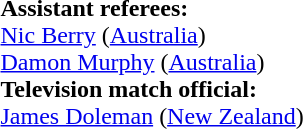<table style="width:100%">
<tr>
<td><br><br><strong>Assistant referees:</strong>
<br><a href='#'>Nic Berry</a> (<a href='#'>Australia</a>)
<br><a href='#'>Damon Murphy</a> (<a href='#'>Australia</a>)
<br><strong>Television match official:</strong>
<br><a href='#'>James Doleman</a> (<a href='#'>New Zealand</a>)</td>
</tr>
</table>
